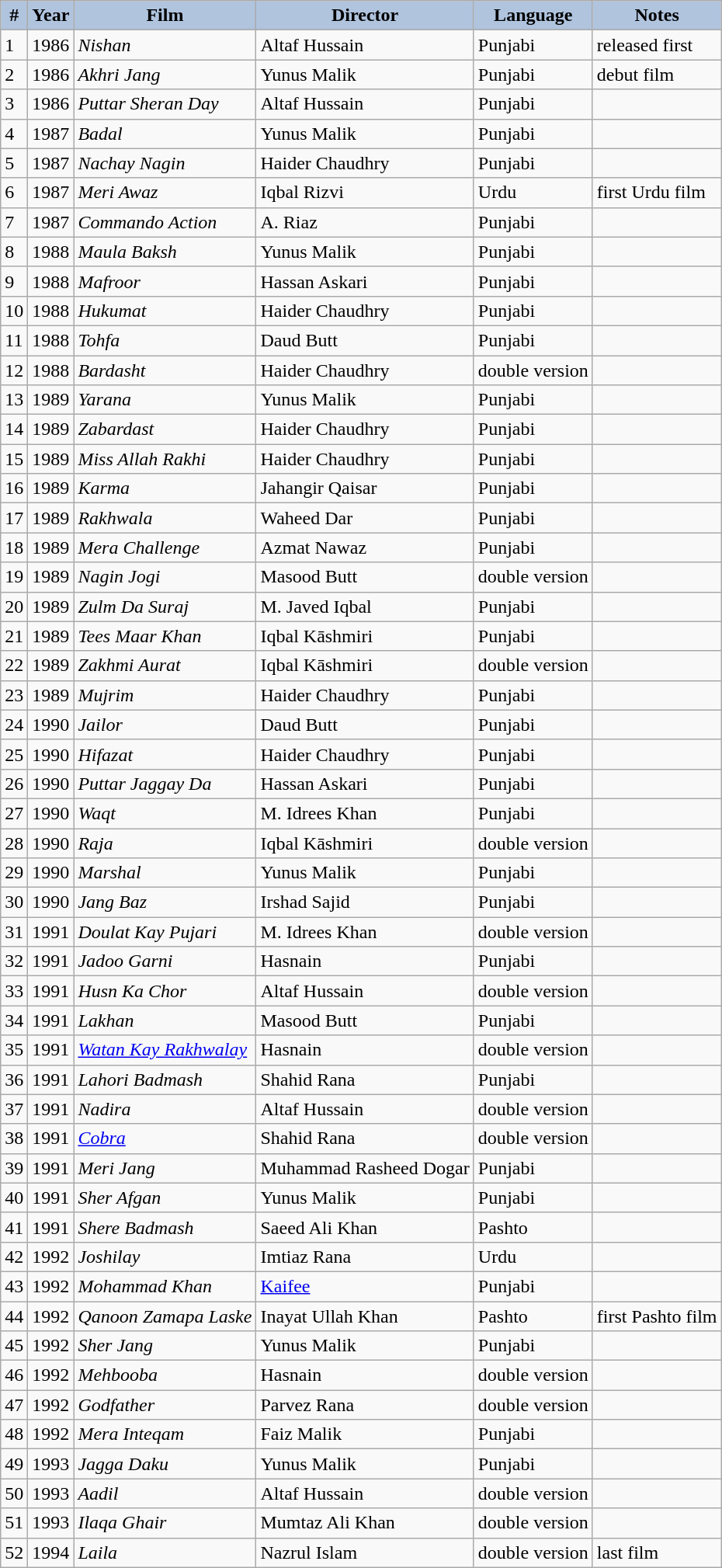<table class="wikitable sortable plainrowheaders">
<tr>
<th style="background:#B0C4DE;">#</th>
<th style="background:#B0C4DE;">Year</th>
<th style="background:#B0C4DE;">Film</th>
<th style="background:#B0C4DE;">Director</th>
<th style="background:#B0C4DE;">Language</th>
<th style="background:#B0C4DE;">Notes</th>
</tr>
<tr>
<td>1</td>
<td>1986</td>
<td><em>Nishan</em></td>
<td>Altaf Hussain</td>
<td>Punjabi</td>
<td>released first</td>
</tr>
<tr>
<td>2</td>
<td>1986</td>
<td><em>Akhri Jang</em></td>
<td>Yunus Malik</td>
<td>Punjabi</td>
<td>debut film</td>
</tr>
<tr>
<td>3</td>
<td>1986</td>
<td><em>Puttar Sheran Day</em></td>
<td>Altaf Hussain</td>
<td>Punjabi</td>
<td></td>
</tr>
<tr>
<td>4</td>
<td>1987</td>
<td><em>Badal</em></td>
<td>Yunus Malik</td>
<td>Punjabi</td>
<td></td>
</tr>
<tr>
<td>5</td>
<td>1987</td>
<td><em>Nachay Nagin</em></td>
<td>Haider Chaudhry</td>
<td>Punjabi</td>
<td></td>
</tr>
<tr>
<td>6</td>
<td>1987</td>
<td><em>Meri Awaz</em></td>
<td>Iqbal Rizvi</td>
<td>Urdu</td>
<td>first Urdu film</td>
</tr>
<tr>
<td>7</td>
<td>1987</td>
<td><em>Commando Action</em></td>
<td>A. Riaz</td>
<td>Punjabi</td>
<td></td>
</tr>
<tr>
<td>8</td>
<td>1988</td>
<td><em>Maula Baksh</em></td>
<td>Yunus Malik</td>
<td>Punjabi</td>
<td></td>
</tr>
<tr>
<td>9</td>
<td>1988</td>
<td><em>Mafroor</em></td>
<td>Hassan Askari</td>
<td>Punjabi</td>
<td></td>
</tr>
<tr>
<td>10</td>
<td>1988</td>
<td><em>Hukumat</em></td>
<td>Haider Chaudhry</td>
<td>Punjabi</td>
<td></td>
</tr>
<tr>
<td>11</td>
<td>1988</td>
<td><em>Tohfa</em></td>
<td>Daud Butt</td>
<td>Punjabi</td>
<td></td>
</tr>
<tr>
<td>12</td>
<td>1988</td>
<td><em>Bardasht</em></td>
<td>Haider Chaudhry</td>
<td>double version</td>
<td></td>
</tr>
<tr>
<td>13</td>
<td>1989</td>
<td><em>Yarana</em></td>
<td>Yunus Malik</td>
<td>Punjabi</td>
<td></td>
</tr>
<tr>
<td>14</td>
<td>1989</td>
<td><em>Zabardast</em></td>
<td>Haider Chaudhry</td>
<td>Punjabi</td>
<td></td>
</tr>
<tr>
<td>15</td>
<td>1989</td>
<td><em>Miss Allah Rakhi</em></td>
<td>Haider Chaudhry</td>
<td>Punjabi</td>
<td></td>
</tr>
<tr>
<td>16</td>
<td>1989</td>
<td><em>Karma</em></td>
<td>Jahangir Qaisar</td>
<td>Punjabi</td>
<td></td>
</tr>
<tr>
<td>17</td>
<td>1989</td>
<td><em>Rakhwala</em></td>
<td>Waheed Dar</td>
<td>Punjabi</td>
<td></td>
</tr>
<tr>
<td>18</td>
<td>1989</td>
<td><em>Mera Challenge</em></td>
<td>Azmat Nawaz</td>
<td>Punjabi</td>
<td></td>
</tr>
<tr>
<td>19</td>
<td>1989</td>
<td><em>Nagin Jogi</em></td>
<td>Masood Butt</td>
<td>double version</td>
<td></td>
</tr>
<tr>
<td>20</td>
<td>1989</td>
<td><em>Zulm Da Suraj</em></td>
<td>M. Javed Iqbal</td>
<td>Punjabi</td>
<td></td>
</tr>
<tr>
<td>21</td>
<td>1989</td>
<td><em>Tees Maar Khan</em></td>
<td>Iqbal Kāshmiri</td>
<td>Punjabi</td>
<td></td>
</tr>
<tr>
<td>22</td>
<td>1989</td>
<td><em>Zakhmi Aurat</em></td>
<td>Iqbal Kāshmiri</td>
<td>double version</td>
<td></td>
</tr>
<tr>
<td>23</td>
<td>1989</td>
<td><em>Mujrim</em></td>
<td>Haider Chaudhry</td>
<td>Punjabi</td>
<td></td>
</tr>
<tr>
<td>24</td>
<td>1990</td>
<td><em>Jailor</em></td>
<td>Daud Butt</td>
<td>Punjabi</td>
<td></td>
</tr>
<tr>
<td>25</td>
<td>1990</td>
<td><em>Hifazat</em></td>
<td>Haider Chaudhry</td>
<td>Punjabi</td>
<td></td>
</tr>
<tr>
<td>26</td>
<td>1990</td>
<td><em>Puttar Jaggay Da</em></td>
<td>Hassan Askari</td>
<td>Punjabi</td>
<td></td>
</tr>
<tr>
<td>27</td>
<td>1990</td>
<td><em>Waqt</em></td>
<td>M. Idrees Khan</td>
<td>Punjabi</td>
<td></td>
</tr>
<tr>
<td>28</td>
<td>1990</td>
<td><em>Raja</em></td>
<td>Iqbal Kāshmiri</td>
<td>double version</td>
<td></td>
</tr>
<tr>
<td>29</td>
<td>1990</td>
<td><em>Marshal</em></td>
<td>Yunus Malik</td>
<td>Punjabi</td>
<td></td>
</tr>
<tr>
<td>30</td>
<td>1990</td>
<td><em>Jang Baz</em></td>
<td>Irshad Sajid</td>
<td>Punjabi</td>
<td></td>
</tr>
<tr>
<td>31</td>
<td>1991</td>
<td><em>Doulat Kay Pujari</em></td>
<td>M. Idrees Khan</td>
<td>double version</td>
<td></td>
</tr>
<tr>
<td>32</td>
<td>1991</td>
<td><em>Jadoo Garni</em></td>
<td>Hasnain</td>
<td>Punjabi</td>
<td></td>
</tr>
<tr>
<td>33</td>
<td>1991</td>
<td><em>Husn Ka Chor</em></td>
<td>Altaf Hussain</td>
<td>double version</td>
<td></td>
</tr>
<tr>
<td>34</td>
<td>1991</td>
<td><em>Lakhan</em></td>
<td>Masood Butt</td>
<td>Punjabi</td>
<td></td>
</tr>
<tr>
<td>35</td>
<td>1991</td>
<td><em><a href='#'>Watan Kay Rakhwalay</a></em></td>
<td>Hasnain</td>
<td>double version</td>
<td></td>
</tr>
<tr>
<td>36</td>
<td>1991</td>
<td><em>Lahori Badmash</em></td>
<td>Shahid Rana</td>
<td>Punjabi</td>
<td></td>
</tr>
<tr>
<td>37</td>
<td>1991</td>
<td><em>Nadira</em></td>
<td>Altaf Hussain</td>
<td>double version</td>
<td></td>
</tr>
<tr>
<td>38</td>
<td>1991</td>
<td><em><a href='#'>Cobra</a></em></td>
<td>Shahid Rana</td>
<td>double version</td>
<td></td>
</tr>
<tr>
<td>39</td>
<td>1991</td>
<td><em>Meri Jang</em></td>
<td>Muhammad Rasheed Dogar</td>
<td>Punjabi</td>
<td></td>
</tr>
<tr>
<td>40</td>
<td>1991</td>
<td><em>Sher Afgan</em></td>
<td>Yunus Malik</td>
<td>Punjabi</td>
<td></td>
</tr>
<tr>
<td>41</td>
<td>1991</td>
<td><em>Shere Badmash</em></td>
<td>Saeed Ali Khan</td>
<td>Pashto</td>
<td></td>
</tr>
<tr>
<td>42</td>
<td>1992</td>
<td><em>Joshilay</em></td>
<td>Imtiaz Rana</td>
<td>Urdu</td>
<td></td>
</tr>
<tr>
<td>43</td>
<td>1992</td>
<td><em>Mohammad Khan</em></td>
<td><a href='#'>Kaifee</a></td>
<td>Punjabi</td>
<td></td>
</tr>
<tr>
<td>44</td>
<td>1992</td>
<td><em>Qanoon Zamapa Laske</em></td>
<td>Inayat Ullah Khan</td>
<td>Pashto</td>
<td>first Pashto film</td>
</tr>
<tr>
<td>45</td>
<td>1992</td>
<td><em>Sher Jang</em></td>
<td>Yunus Malik</td>
<td>Punjabi</td>
<td></td>
</tr>
<tr>
<td>46</td>
<td>1992</td>
<td><em>Mehbooba</em></td>
<td>Hasnain</td>
<td>double version</td>
<td></td>
</tr>
<tr>
<td>47</td>
<td>1992</td>
<td><em>Godfather</em></td>
<td>Parvez Rana</td>
<td>double version</td>
<td></td>
</tr>
<tr>
<td>48</td>
<td>1992</td>
<td><em>Mera Inteqam</em></td>
<td>Faiz Malik</td>
<td>Punjabi</td>
<td></td>
</tr>
<tr>
<td>49</td>
<td>1993</td>
<td><em>Jagga Daku</em></td>
<td>Yunus Malik</td>
<td>Punjabi</td>
<td></td>
</tr>
<tr>
<td>50</td>
<td>1993</td>
<td><em>Aadil</em></td>
<td>Altaf Hussain</td>
<td>double version</td>
<td></td>
</tr>
<tr>
<td>51</td>
<td>1993</td>
<td><em>Ilaqa Ghair</em></td>
<td>Mumtaz Ali Khan</td>
<td>double version</td>
<td></td>
</tr>
<tr>
<td>52</td>
<td>1994</td>
<td><em>Laila</em></td>
<td>Nazrul Islam</td>
<td>double version</td>
<td>last film</td>
</tr>
</table>
